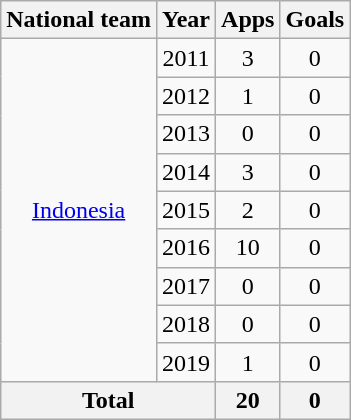<table class="wikitable" style="text-align:center">
<tr>
<th>National team</th>
<th>Year</th>
<th>Apps</th>
<th>Goals</th>
</tr>
<tr>
<td rowspan=9><a href='#'>Indonesia</a></td>
<td>2011</td>
<td>3</td>
<td>0</td>
</tr>
<tr>
<td>2012</td>
<td>1</td>
<td>0</td>
</tr>
<tr>
<td>2013</td>
<td>0</td>
<td>0</td>
</tr>
<tr>
<td>2014</td>
<td>3</td>
<td>0</td>
</tr>
<tr>
<td>2015</td>
<td>2</td>
<td>0</td>
</tr>
<tr>
<td>2016</td>
<td>10</td>
<td>0</td>
</tr>
<tr>
<td>2017</td>
<td>0</td>
<td>0</td>
</tr>
<tr>
<td>2018</td>
<td>0</td>
<td>0</td>
</tr>
<tr>
<td>2019</td>
<td>1</td>
<td>0</td>
</tr>
<tr>
<th colspan=2>Total</th>
<th>20</th>
<th>0</th>
</tr>
</table>
